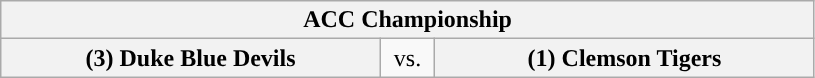<table class="wikitable">
<tr>
<th style="width: 535px;" colspan=3>ACC Championship</th>
</tr>
<tr>
<th style="width: 219px; ">(3) Duke Blue Devils</th>
<td style="width: 25px; text-align:center">vs.</td>
<th style="width: 219px; ">(1) Clemson Tigers</th>
</tr>
</table>
